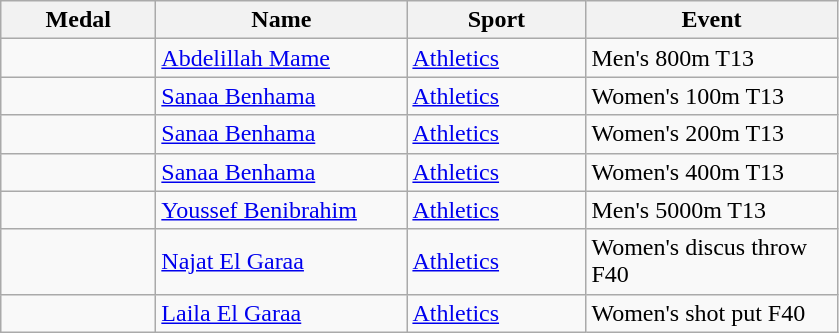<table class="wikitable">
<tr>
<th style="width:6em">Medal</th>
<th style="width:10em">Name</th>
<th style="width:7em">Sport</th>
<th style="width:10em">Event</th>
</tr>
<tr>
<td></td>
<td><a href='#'>Abdelillah Mame</a></td>
<td><a href='#'>Athletics</a></td>
<td>Men's 800m T13</td>
</tr>
<tr>
<td></td>
<td><a href='#'>Sanaa Benhama</a></td>
<td><a href='#'>Athletics</a></td>
<td>Women's 100m T13</td>
</tr>
<tr>
<td></td>
<td><a href='#'>Sanaa Benhama</a></td>
<td><a href='#'>Athletics</a></td>
<td>Women's 200m T13</td>
</tr>
<tr>
<td></td>
<td><a href='#'>Sanaa Benhama</a></td>
<td><a href='#'>Athletics</a></td>
<td>Women's 400m T13</td>
</tr>
<tr>
<td></td>
<td><a href='#'>Youssef Benibrahim</a></td>
<td><a href='#'>Athletics</a></td>
<td>Men's 5000m T13</td>
</tr>
<tr>
<td></td>
<td><a href='#'>Najat El Garaa</a></td>
<td><a href='#'>Athletics</a></td>
<td>Women's discus throw F40</td>
</tr>
<tr>
<td></td>
<td><a href='#'>Laila El Garaa</a></td>
<td><a href='#'>Athletics</a></td>
<td>Women's shot put F40</td>
</tr>
</table>
